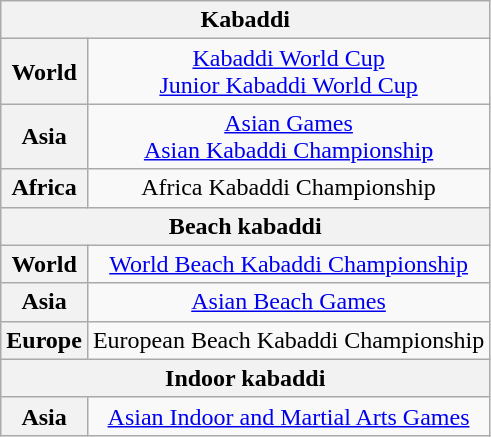<table class=wikitable style="text-align:center;">
<tr>
<th colspan=2>Kabaddi</th>
</tr>
<tr>
<th>World</th>
<td><a href='#'>Kabaddi World Cup</a><br><a href='#'>Junior Kabaddi World Cup</a></td>
</tr>
<tr>
<th>Asia</th>
<td><a href='#'>Asian Games</a><br><a href='#'>Asian Kabaddi Championship</a></td>
</tr>
<tr>
<th>Africa</th>
<td>Africa Kabaddi Championship</td>
</tr>
<tr>
<th colspan=2>Beach kabaddi</th>
</tr>
<tr>
<th>World</th>
<td><a href='#'>World Beach Kabaddi Championship</a></td>
</tr>
<tr>
<th>Asia</th>
<td><a href='#'>Asian Beach Games</a></td>
</tr>
<tr>
<th>Europe</th>
<td>European Beach Kabaddi Championship</td>
</tr>
<tr>
<th colspan=2>Indoor kabaddi</th>
</tr>
<tr>
<th>Asia</th>
<td><a href='#'>Asian Indoor and Martial Arts Games</a></td>
</tr>
</table>
